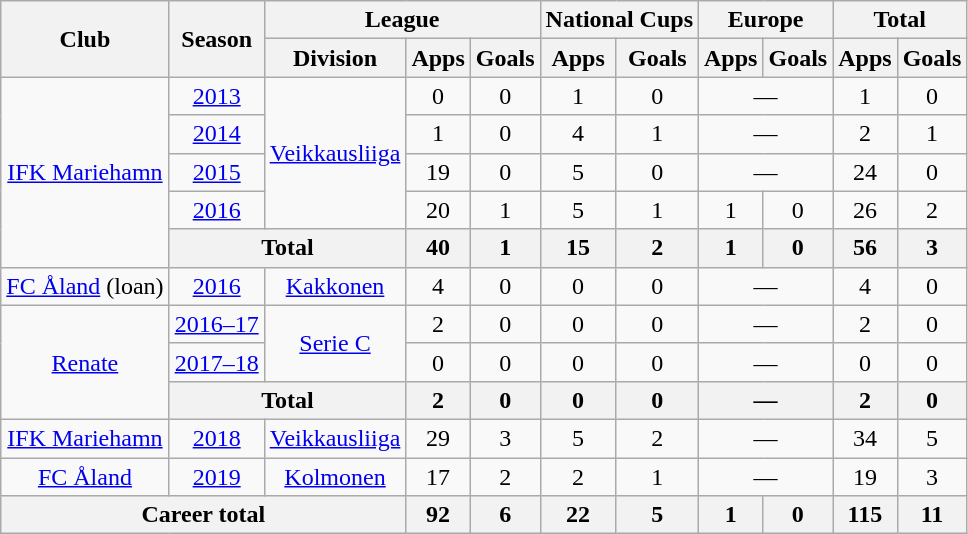<table class="wikitable" style="text-align:center">
<tr>
<th rowspan="2">Club</th>
<th rowspan="2">Season</th>
<th colspan="3">League</th>
<th colspan="2">National Cups</th>
<th colspan="2">Europe</th>
<th colspan="2">Total</th>
</tr>
<tr>
<th>Division</th>
<th>Apps</th>
<th>Goals</th>
<th>Apps</th>
<th>Goals</th>
<th>Apps</th>
<th>Goals</th>
<th>Apps</th>
<th>Goals</th>
</tr>
<tr>
<td rowspan="5"><a href='#'>IFK Mariehamn</a></td>
<td><a href='#'>2013</a></td>
<td rowspan="4"><a href='#'>Veikkausliiga</a></td>
<td>0</td>
<td>0</td>
<td>1</td>
<td>0</td>
<td colspan="2">—</td>
<td>1</td>
<td>0</td>
</tr>
<tr>
<td><a href='#'>2014</a></td>
<td>1</td>
<td>0</td>
<td>4</td>
<td>1</td>
<td colspan="2">—</td>
<td>2</td>
<td>1</td>
</tr>
<tr>
<td><a href='#'>2015</a></td>
<td>19</td>
<td>0</td>
<td>5</td>
<td>0</td>
<td colspan="2">—</td>
<td>24</td>
<td>0</td>
</tr>
<tr>
<td><a href='#'>2016</a></td>
<td>20</td>
<td>1</td>
<td>5</td>
<td>1</td>
<td>1</td>
<td>0</td>
<td>26</td>
<td>2</td>
</tr>
<tr>
<th colspan="2">Total</th>
<th>40</th>
<th>1</th>
<th>15</th>
<th>2</th>
<th>1</th>
<th>0</th>
<th>56</th>
<th>3</th>
</tr>
<tr>
<td rowspan="1"><a href='#'>FC Åland</a> (loan)</td>
<td><a href='#'>2016</a></td>
<td rowspan="1"><a href='#'>Kakkonen</a></td>
<td>4</td>
<td>0</td>
<td>0</td>
<td>0</td>
<td colspan="2">—</td>
<td>4</td>
<td>0</td>
</tr>
<tr>
<td rowspan="3"><a href='#'>Renate</a></td>
<td><a href='#'>2016–17</a></td>
<td rowspan="2"><a href='#'>Serie C</a></td>
<td>2</td>
<td>0</td>
<td>0</td>
<td>0</td>
<td colspan="2">—</td>
<td>2</td>
<td>0</td>
</tr>
<tr>
<td><a href='#'>2017–18</a></td>
<td>0</td>
<td>0</td>
<td>0</td>
<td>0</td>
<td colspan="2">—</td>
<td>0</td>
<td>0</td>
</tr>
<tr>
<th colspan="2">Total</th>
<th>2</th>
<th>0</th>
<th>0</th>
<th>0</th>
<th colspan="2">—</th>
<th>2</th>
<th>0</th>
</tr>
<tr>
<td rowspan="1"><a href='#'>IFK Mariehamn</a></td>
<td><a href='#'>2018</a></td>
<td rowspan="1"><a href='#'>Veikkausliiga</a></td>
<td>29</td>
<td>3</td>
<td>5</td>
<td>2</td>
<td colspan="2">—</td>
<td>34</td>
<td>5</td>
</tr>
<tr>
<td rowspan="1"><a href='#'>FC Åland</a></td>
<td><a href='#'>2019</a></td>
<td rowspan="1"><a href='#'>Kolmonen</a></td>
<td>17</td>
<td>2</td>
<td>2</td>
<td>1</td>
<td colspan="2">—</td>
<td>19</td>
<td>3</td>
</tr>
<tr>
<th colspan="3">Career total</th>
<th>92</th>
<th>6</th>
<th>22</th>
<th>5</th>
<th>1</th>
<th>0</th>
<th>115</th>
<th>11</th>
</tr>
</table>
